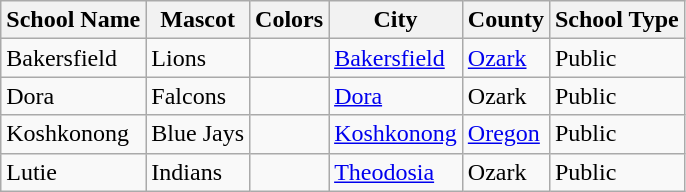<table class="wikitable">
<tr>
<th>School Name</th>
<th>Mascot</th>
<th>Colors</th>
<th>City</th>
<th>County</th>
<th>School Type</th>
</tr>
<tr>
<td>Bakersfield</td>
<td>Lions</td>
<td></td>
<td><a href='#'>Bakersfield</a></td>
<td><a href='#'>Ozark</a></td>
<td>Public</td>
</tr>
<tr>
<td>Dora</td>
<td>Falcons</td>
<td></td>
<td><a href='#'>Dora</a></td>
<td>Ozark</td>
<td>Public</td>
</tr>
<tr>
<td>Koshkonong</td>
<td>Blue Jays</td>
<td></td>
<td><a href='#'>Koshkonong</a></td>
<td><a href='#'>Oregon</a></td>
<td>Public</td>
</tr>
<tr>
<td>Lutie</td>
<td>Indians</td>
<td></td>
<td><a href='#'>Theodosia</a></td>
<td>Ozark</td>
<td>Public</td>
</tr>
</table>
